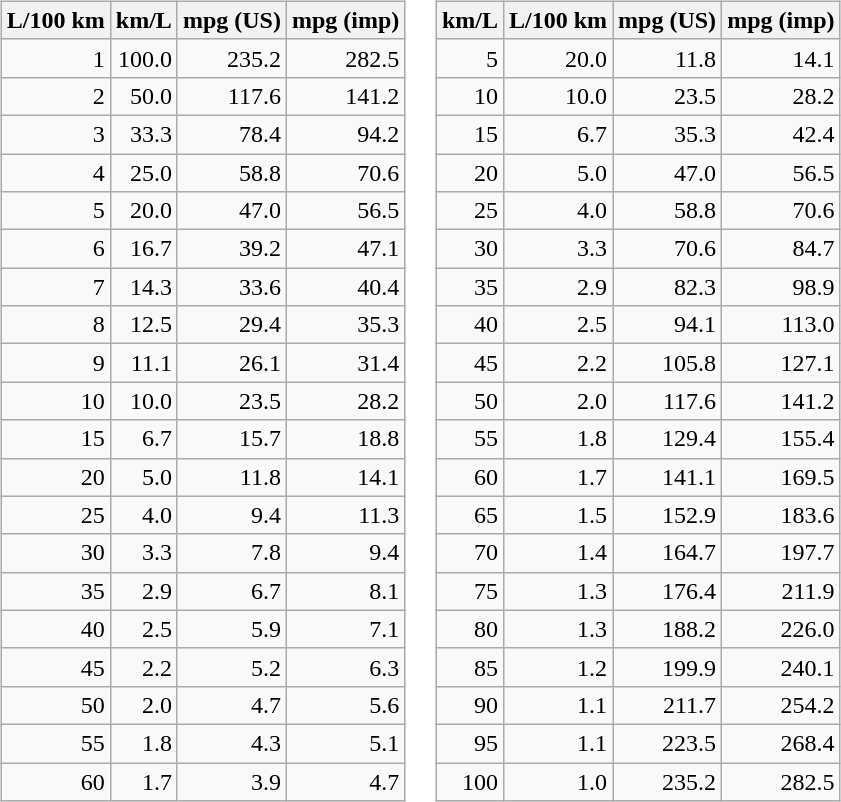<table style="text-align:right; border:0;">
<tr>
<td><br><table class="wikitable" style="text-align:right;">
<tr>
<th>L/100 km</th>
<th>km/L</th>
<th>mpg (US)</th>
<th>mpg (imp)</th>
</tr>
<tr>
<td>1</td>
<td>100.0</td>
<td>235.2</td>
<td>282.5</td>
</tr>
<tr>
<td>2</td>
<td>50.0</td>
<td>117.6</td>
<td>141.2</td>
</tr>
<tr>
<td>3</td>
<td>33.3</td>
<td>78.4</td>
<td>94.2</td>
</tr>
<tr>
<td>4</td>
<td>25.0</td>
<td>58.8</td>
<td>70.6</td>
</tr>
<tr>
<td>5</td>
<td>20.0</td>
<td>47.0</td>
<td>56.5</td>
</tr>
<tr>
<td>6</td>
<td>16.7</td>
<td>39.2</td>
<td>47.1</td>
</tr>
<tr>
<td>7</td>
<td>14.3</td>
<td>33.6</td>
<td>40.4</td>
</tr>
<tr>
<td>8</td>
<td>12.5</td>
<td>29.4</td>
<td>35.3</td>
</tr>
<tr>
<td>9</td>
<td>11.1</td>
<td>26.1</td>
<td>31.4</td>
</tr>
<tr>
<td>10</td>
<td>10.0</td>
<td>23.5</td>
<td>28.2</td>
</tr>
<tr>
<td>15</td>
<td>6.7</td>
<td>15.7</td>
<td>18.8</td>
</tr>
<tr>
<td>20</td>
<td>5.0</td>
<td>11.8</td>
<td>14.1</td>
</tr>
<tr>
<td>25</td>
<td>4.0</td>
<td>9.4</td>
<td>11.3</td>
</tr>
<tr>
<td>30</td>
<td>3.3</td>
<td>7.8</td>
<td>9.4</td>
</tr>
<tr>
<td>35</td>
<td>2.9</td>
<td>6.7</td>
<td>8.1</td>
</tr>
<tr>
<td>40</td>
<td>2.5</td>
<td>5.9</td>
<td>7.1</td>
</tr>
<tr>
<td>45</td>
<td>2.2</td>
<td>5.2</td>
<td>6.3</td>
</tr>
<tr>
<td>50</td>
<td>2.0</td>
<td>4.7</td>
<td>5.6</td>
</tr>
<tr>
<td>55</td>
<td>1.8</td>
<td>4.3</td>
<td>5.1</td>
</tr>
<tr>
<td>60</td>
<td>1.7</td>
<td>3.9</td>
<td>4.7</td>
</tr>
</table>
</td>
<td><br><table class="wikitable" style="text-align:right;">
<tr>
<th>km/L</th>
<th>L/100 km</th>
<th>mpg (US)</th>
<th>mpg (imp)</th>
</tr>
<tr>
<td>5</td>
<td>20.0</td>
<td>11.8</td>
<td>14.1</td>
</tr>
<tr>
<td>10</td>
<td>10.0</td>
<td>23.5</td>
<td>28.2</td>
</tr>
<tr>
<td>15</td>
<td>6.7</td>
<td>35.3</td>
<td>42.4</td>
</tr>
<tr>
<td>20</td>
<td>5.0</td>
<td>47.0</td>
<td>56.5</td>
</tr>
<tr>
<td>25</td>
<td>4.0</td>
<td>58.8</td>
<td>70.6</td>
</tr>
<tr>
<td>30</td>
<td>3.3</td>
<td>70.6</td>
<td>84.7</td>
</tr>
<tr>
<td>35</td>
<td>2.9</td>
<td>82.3</td>
<td>98.9</td>
</tr>
<tr>
<td>40</td>
<td>2.5</td>
<td>94.1</td>
<td>113.0</td>
</tr>
<tr>
<td>45</td>
<td>2.2</td>
<td>105.8</td>
<td>127.1</td>
</tr>
<tr>
<td>50</td>
<td>2.0</td>
<td>117.6</td>
<td>141.2</td>
</tr>
<tr>
<td>55</td>
<td>1.8</td>
<td>129.4</td>
<td>155.4</td>
</tr>
<tr>
<td>60</td>
<td>1.7</td>
<td>141.1</td>
<td>169.5</td>
</tr>
<tr>
<td>65</td>
<td>1.5</td>
<td>152.9</td>
<td>183.6</td>
</tr>
<tr>
<td>70</td>
<td>1.4</td>
<td>164.7</td>
<td>197.7</td>
</tr>
<tr>
<td>75</td>
<td>1.3</td>
<td>176.4</td>
<td>211.9</td>
</tr>
<tr>
<td>80</td>
<td>1.3</td>
<td>188.2</td>
<td>226.0</td>
</tr>
<tr>
<td>85</td>
<td>1.2</td>
<td>199.9</td>
<td>240.1</td>
</tr>
<tr>
<td>90</td>
<td>1.1</td>
<td>211.7</td>
<td>254.2</td>
</tr>
<tr>
<td>95</td>
<td>1.1</td>
<td>223.5</td>
<td>268.4</td>
</tr>
<tr>
<td>100</td>
<td>1.0</td>
<td>235.2</td>
<td>282.5</td>
</tr>
</table>
</td>
</tr>
</table>
